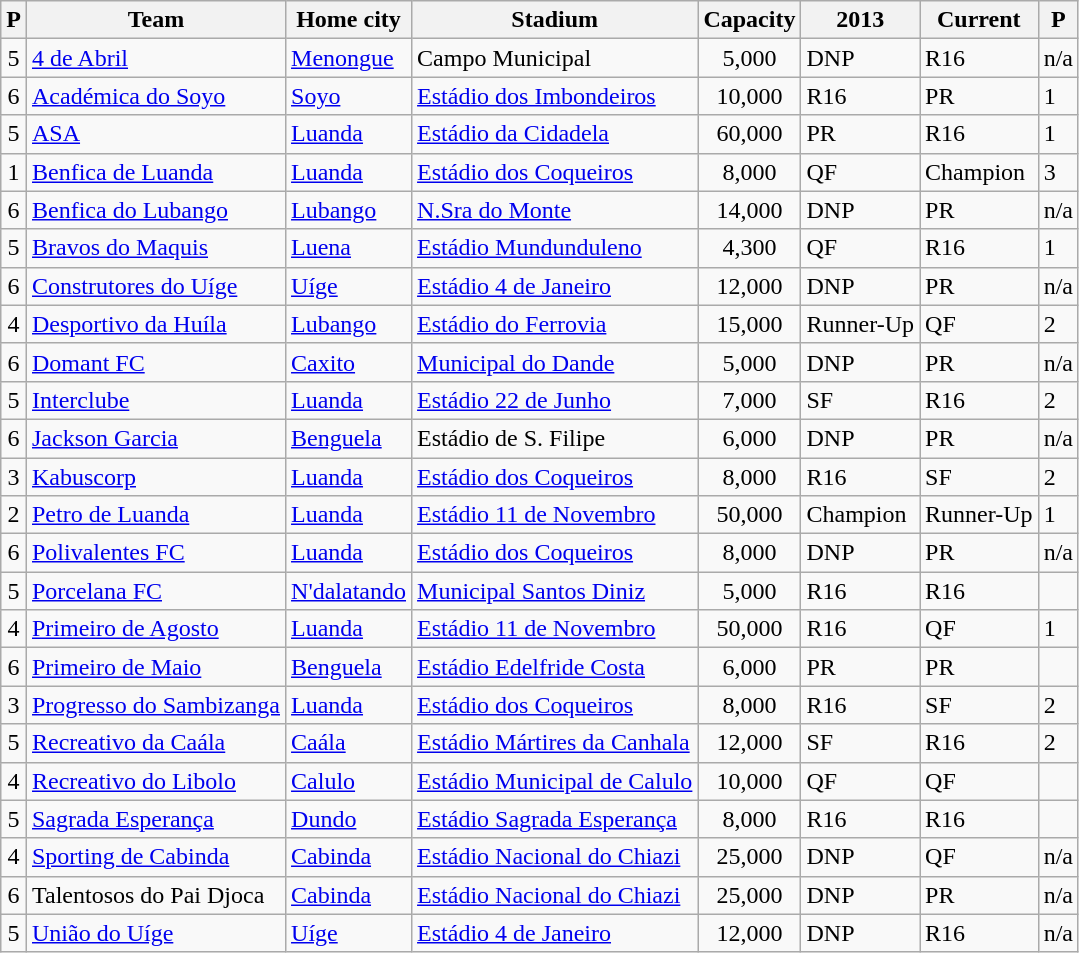<table class="wikitable sortable">
<tr>
<th>P</th>
<th>Team</th>
<th>Home city</th>
<th>Stadium</th>
<th>Capacity</th>
<th>2013</th>
<th>Current</th>
<th>P</th>
</tr>
<tr>
<td align=center>5</td>
<td><a href='#'>4 de Abril</a></td>
<td><a href='#'>Menongue</a></td>
<td>Campo Municipal</td>
<td align="center">5,000</td>
<td data-sort-value="7">DNP</td>
<td data-sort-value="5">R16</td>
<td>n/a</td>
</tr>
<tr>
<td align=center>6</td>
<td><a href='#'>Académica do Soyo</a></td>
<td><a href='#'>Soyo</a></td>
<td><a href='#'>Estádio dos Imbondeiros</a></td>
<td align="center">10,000</td>
<td data-sort-value="5">R16</td>
<td data-sort-value="6">PR</td>
<td> 1</td>
</tr>
<tr>
<td align=center>5</td>
<td><a href='#'>ASA</a></td>
<td><a href='#'>Luanda</a></td>
<td><a href='#'>Estádio da Cidadela</a></td>
<td align="center">60,000</td>
<td data-sort-value="6">PR</td>
<td data-sort-value="5">R16</td>
<td data-sort-value="3"> 1</td>
</tr>
<tr>
<td align=center>1</td>
<td><a href='#'>Benfica de Luanda</a></td>
<td><a href='#'>Luanda</a></td>
<td><a href='#'>Estádio dos Coqueiros</a></td>
<td align="center">8,000</td>
<td data-sort-value="4">QF</td>
<td data-sort-value="1">Champion</td>
<td data-sort-value="1"> 3</td>
</tr>
<tr>
<td align=center>6</td>
<td><a href='#'>Benfica do Lubango</a></td>
<td><a href='#'>Lubango</a></td>
<td><a href='#'>N.Sra do Monte</a></td>
<td align="center">14,000</td>
<td data-sort-value="7">DNP</td>
<td data-sort-value="6">PR</td>
<td>n/a</td>
</tr>
<tr>
<td align=center>5</td>
<td><a href='#'>Bravos do Maquis</a></td>
<td><a href='#'>Luena</a></td>
<td><a href='#'>Estádio Mundunduleno</a></td>
<td align="center">4,300</td>
<td data-sort-value="4">QF</td>
<td data-sort-value="5">R16</td>
<td> 1</td>
</tr>
<tr>
<td align=center>6</td>
<td><a href='#'>Construtores do Uíge</a></td>
<td><a href='#'>Uíge</a></td>
<td><a href='#'>Estádio 4 de Janeiro</a></td>
<td align="center">12,000</td>
<td data-sort-value="7">DNP</td>
<td data-sort-value="6">PR</td>
<td>n/a</td>
</tr>
<tr>
<td align=center>4</td>
<td><a href='#'>Desportivo da Huíla</a></td>
<td><a href='#'>Lubango</a></td>
<td><a href='#'>Estádio do Ferrovia</a></td>
<td align="center">15,000</td>
<td data-sort-value="2">Runner-Up</td>
<td data-sort-value="4">QF</td>
<td> 2</td>
</tr>
<tr>
<td align=center>6</td>
<td><a href='#'>Domant FC</a></td>
<td><a href='#'>Caxito</a></td>
<td><a href='#'>Municipal do Dande</a></td>
<td align="center">5,000</td>
<td data-sort-value="7">DNP</td>
<td data-sort-value="6">PR</td>
<td>n/a</td>
</tr>
<tr>
<td align=center>5</td>
<td><a href='#'>Interclube</a></td>
<td><a href='#'>Luanda</a></td>
<td><a href='#'>Estádio 22 de Junho</a></td>
<td align="center">7,000</td>
<td data-sort-value="3">SF</td>
<td data-sort-value="5">R16</td>
<td> 2</td>
</tr>
<tr>
<td align=center>6</td>
<td><a href='#'>Jackson Garcia</a></td>
<td><a href='#'>Benguela</a></td>
<td>Estádio de S. Filipe</td>
<td align="center">6,000</td>
<td data-sort-value="7">DNP</td>
<td data-sort-value="6">PR</td>
<td>n/a</td>
</tr>
<tr>
<td align=center>3</td>
<td><a href='#'>Kabuscorp</a></td>
<td><a href='#'>Luanda</a></td>
<td><a href='#'>Estádio dos Coqueiros</a></td>
<td align="center">8,000</td>
<td data-sort-value="5">R16</td>
<td data-sort-value="3">SF</td>
<td data-sort-value="2"> 2</td>
</tr>
<tr>
<td align=center>2</td>
<td><a href='#'>Petro de Luanda</a></td>
<td><a href='#'>Luanda</a></td>
<td><a href='#'>Estádio 11 de Novembro</a></td>
<td align="center">50,000</td>
<td data-sort-value="1">Champion</td>
<td data-sort-value="2">Runner-Up</td>
<td> 1</td>
</tr>
<tr>
<td align=center>6</td>
<td><a href='#'>Polivalentes FC</a></td>
<td><a href='#'>Luanda</a></td>
<td><a href='#'>Estádio dos Coqueiros</a></td>
<td align="center">8,000</td>
<td data-sort-value="7">DNP</td>
<td data-sort-value="6">PR</td>
<td>n/a</td>
</tr>
<tr>
<td align=center>5</td>
<td><a href='#'>Porcelana FC</a></td>
<td><a href='#'>N'dalatando</a></td>
<td><a href='#'>Municipal Santos Diniz</a></td>
<td align="center">5,000</td>
<td data-sort-value="5">R16</td>
<td data-sort-value="5">R16</td>
<td align=center data-sort-value="4"></td>
</tr>
<tr>
<td align=center>4</td>
<td><a href='#'>Primeiro de Agosto</a></td>
<td><a href='#'>Luanda</a></td>
<td><a href='#'>Estádio 11 de Novembro</a></td>
<td align="center">50,000</td>
<td data-sort-value="5">R16</td>
<td data-sort-value="4">QF</td>
<td data-sort-value="3"> 1</td>
</tr>
<tr>
<td align=center>6</td>
<td><a href='#'>Primeiro de Maio</a></td>
<td><a href='#'>Benguela</a></td>
<td><a href='#'>Estádio Edelfride Costa</a></td>
<td align="center">6,000</td>
<td data-sort-value="6">PR</td>
<td data-sort-value="6">PR</td>
<td align=center data-sort-value="4"></td>
</tr>
<tr>
<td align=center>3</td>
<td><a href='#'>Progresso do Sambizanga</a></td>
<td><a href='#'>Luanda</a></td>
<td><a href='#'>Estádio dos Coqueiros</a></td>
<td align="center">8,000</td>
<td data-sort-value="5">R16</td>
<td data-sort-value="3">SF</td>
<td data-sort-value="2"> 2</td>
</tr>
<tr>
<td align=center>5</td>
<td><a href='#'>Recreativo da Caála</a></td>
<td><a href='#'>Caála</a></td>
<td><a href='#'>Estádio Mártires da Canhala</a></td>
<td align="center">12,000</td>
<td data-sort-value="3">SF</td>
<td data-sort-value="5">R16</td>
<td> 2</td>
</tr>
<tr>
<td align=center>4</td>
<td><a href='#'>Recreativo do Libolo</a></td>
<td><a href='#'>Calulo</a></td>
<td><a href='#'>Estádio Municipal de Calulo</a></td>
<td align="center">10,000</td>
<td data-sort-value="4">QF</td>
<td data-sort-value="4">QF</td>
<td align=center data-sort-value="4"></td>
</tr>
<tr>
<td align=center>5</td>
<td><a href='#'>Sagrada Esperança</a></td>
<td><a href='#'>Dundo</a></td>
<td><a href='#'>Estádio Sagrada Esperança</a></td>
<td align="center">8,000</td>
<td data-sort-value="5">R16</td>
<td data-sort-value="5">R16</td>
<td align=center data-sort-value="4"></td>
</tr>
<tr>
<td align=center>4</td>
<td><a href='#'>Sporting de Cabinda</a></td>
<td><a href='#'>Cabinda</a></td>
<td><a href='#'>Estádio Nacional do Chiazi</a></td>
<td align="center">25,000</td>
<td data-sort-value="7">DNP</td>
<td data-sort-value="4">QF</td>
<td>n/a</td>
</tr>
<tr>
<td align=center>6</td>
<td>Talentosos do Pai Djoca</td>
<td><a href='#'>Cabinda</a></td>
<td><a href='#'>Estádio Nacional do Chiazi</a></td>
<td align="center">25,000</td>
<td data-sort-value="7">DNP</td>
<td data-sort-value="6">PR</td>
<td>n/a</td>
</tr>
<tr>
<td align=center>5</td>
<td><a href='#'>União do Uíge</a></td>
<td><a href='#'>Uíge</a></td>
<td><a href='#'>Estádio 4 de Janeiro</a></td>
<td align="center">12,000</td>
<td data-sort-value="7">DNP</td>
<td data-sort-value="5">R16</td>
<td>n/a</td>
</tr>
</table>
